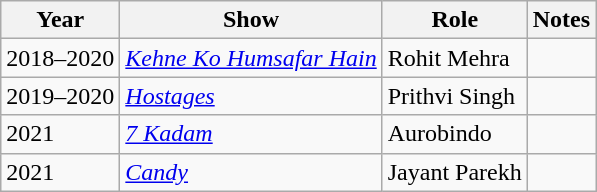<table class="wikitable sortable">
<tr>
<th>Year</th>
<th>Show</th>
<th>Role</th>
<th>Notes</th>
</tr>
<tr>
<td>2018–2020</td>
<td><em><a href='#'>Kehne Ko Humsafar Hain</a></em></td>
<td>Rohit Mehra</td>
<td></td>
</tr>
<tr>
<td>2019–2020</td>
<td><a href='#'><em>Hostages</em></a></td>
<td>Prithvi Singh</td>
<td></td>
</tr>
<tr>
<td>2021</td>
<td><em><a href='#'>7 Kadam</a></em></td>
<td>Aurobindo</td>
<td></td>
</tr>
<tr>
<td>2021</td>
<td><em><a href='#'>Candy</a> </em></td>
<td>Jayant Parekh</td>
<td></td>
</tr>
</table>
